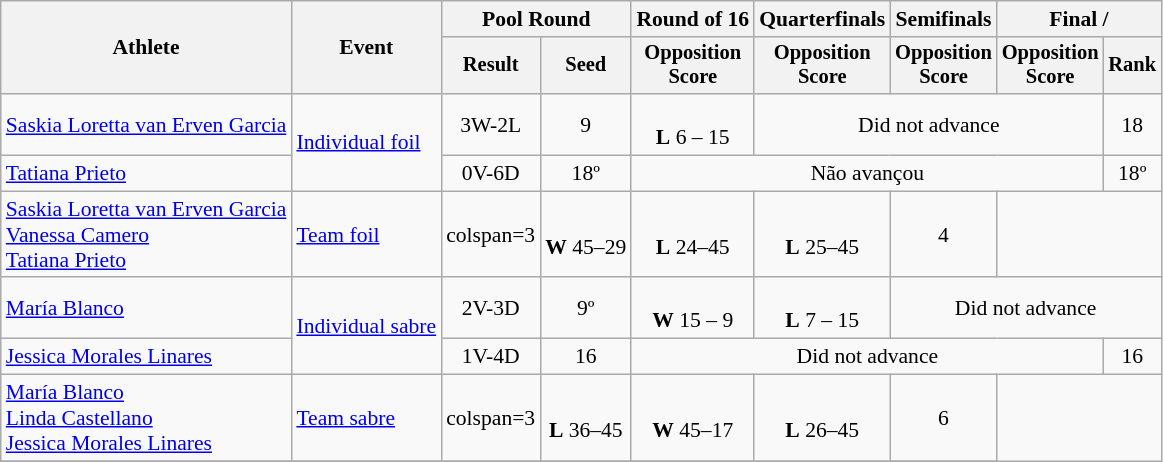<table class=wikitable style="font-size:90%">
<tr>
<th rowspan="2">Athlete</th>
<th rowspan="2">Event</th>
<th colspan=2>Pool Round</th>
<th>Round of 16</th>
<th>Quarterfinals</th>
<th>Semifinals</th>
<th colspan=2>Final / </th>
</tr>
<tr style="font-size:95%">
<th>Result</th>
<th>Seed</th>
<th>Opposition<br>Score</th>
<th>Opposition<br>Score</th>
<th>Opposition<br>Score</th>
<th>Opposition<br>Score</th>
<th>Rank</th>
</tr>
<tr align=center>
<td align=left><a href='#'>Saskia Loretta van Erven Garcia</a></td>
<td align=left rowspan=2><a href='#'>Individual foil</a></td>
<td>3W-2L</td>
<td>9</td>
<td><br><strong>L</strong> 6 – 15</td>
<td colspan=3>Did not advance</td>
<td>18</td>
</tr>
<tr align=center>
<td align=left><a href='#'>Tatiana Prieto</a></td>
<td>0V-6D</td>
<td>18º</td>
<td colspan=4>Não avançou</td>
<td>18º</td>
</tr>
<tr align=center>
<td align=left><a href='#'>Saskia Loretta van Erven Garcia</a><br><a href='#'>Vanessa Camero</a><br><a href='#'>Tatiana Prieto</a></td>
<td align=left><a href='#'>Team foil</a></td>
<td>colspan=3 </td>
<td><br><strong>W</strong> 45–29</td>
<td><br><strong>L</strong> 24–45</td>
<td><br><strong>L</strong> 25–45</td>
<td>4</td>
</tr>
<tr align=center>
<td align=left><a href='#'>María Blanco</a></td>
<td align=left rowspan=2><a href='#'>Individual sabre</a></td>
<td>2V-3D</td>
<td>9º</td>
<td><br><strong>W</strong> 15 – 9</td>
<td><br><strong>L</strong> 7 – 15</td>
<td align=center colspan=3>Did not advance</td>
</tr>
<tr align=center>
<td align=left><a href='#'>Jessica Morales Linares</a></td>
<td>1V-4D</td>
<td>16</td>
<td align=center colspan=4>Did not advance</td>
<td>16</td>
</tr>
<tr align=center>
<td align=left><a href='#'>María Blanco</a><br><a href='#'>Linda Castellano</a><br><a href='#'>Jessica Morales Linares</a></td>
<td align=left><a href='#'>Team sabre</a></td>
<td>colspan=3 </td>
<td><br><strong>L</strong> 36–45</td>
<td><br><strong>W</strong> 45–17</td>
<td><br><strong>L</strong> 26–45</td>
<td>6</td>
</tr>
<tr align=center>
</tr>
</table>
